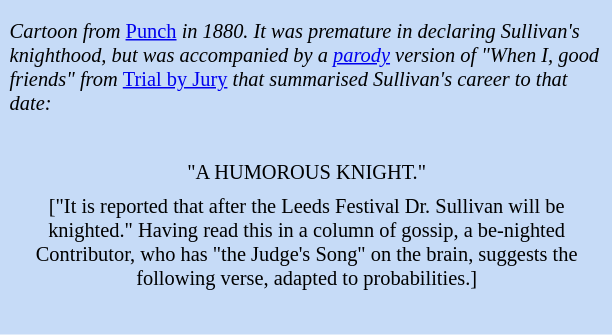<table class="toccolours" style="float: right; margin-left: 1em; font-size: 85%; margin-right: 1em;  background:#c6dbf7; color:black; width:30em; max-width: 50%;" cellspacing="5">
<tr>
<td style="text-align: center;"></td>
</tr>
<tr>
<td style="text-align: left;"><em>Cartoon from </em><a href='#'>Punch</a><em> in 1880.  It was premature in declaring Sullivan's knighthood, but was accompanied by a <a href='#'>parody</a> version of "When I, good friends" from </em><a href='#'>Trial by Jury</a><em> that summarised Sullivan's career to that date:</em></td>
</tr>
<tr>
<td> </td>
</tr>
<tr>
<td style="text-align: center;">"A HUMOROUS KNIGHT."</td>
</tr>
<tr>
<td style="text-align: center;">["It is reported that after the Leeds Festival Dr. Sullivan will be knighted." Having read this in a column of gossip, a be-nighted Contributor, who has "the Judge's Song" on the brain, suggests the following verse, adapted to probabilities.]</td>
</tr>
<tr>
<td style="text-align: left;"><br></td>
</tr>
</table>
